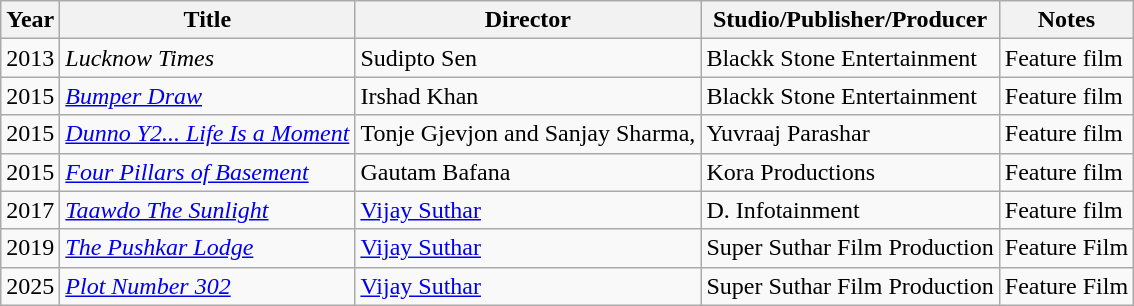<table class="wikitable">
<tr>
<th>Year</th>
<th>Title</th>
<th>Director</th>
<th>Studio/Publisher/Producer</th>
<th>Notes</th>
</tr>
<tr>
<td>2013</td>
<td><em>Lucknow Times</em></td>
<td>Sudipto Sen</td>
<td>Blackk Stone Entertainment</td>
<td>Feature film</td>
</tr>
<tr>
<td>2015</td>
<td><em><a href='#'>Bumper Draw</a></em></td>
<td>Irshad Khan</td>
<td>Blackk Stone Entertainment</td>
<td>Feature film</td>
</tr>
<tr>
<td>2015</td>
<td><em><a href='#'>Dunno Y2... Life Is a Moment</a></em></td>
<td>Tonje Gjevjon and Sanjay Sharma,</td>
<td>Yuvraaj Parashar</td>
<td>Feature film</td>
</tr>
<tr>
<td>2015</td>
<td><em><a href='#'>Four Pillars of Basement</a></em></td>
<td>Gautam Bafana</td>
<td>Kora Productions</td>
<td>Feature film</td>
</tr>
<tr>
<td>2017</td>
<td><em><a href='#'>Taawdo The Sunlight</a></em></td>
<td><a href='#'>Vijay Suthar</a></td>
<td>D. Infotainment</td>
<td>Feature film</td>
</tr>
<tr>
<td>2019</td>
<td><em><a href='#'>The Pushkar Lodge</a></em></td>
<td><a href='#'>Vijay Suthar</a></td>
<td>Super Suthar Film Production</td>
<td>Feature Film</td>
</tr>
<tr>
<td>2025</td>
<td><em><a href='#'>Plot Number 302</a></em></td>
<td><a href='#'>Vijay Suthar</a></td>
<td>Super Suthar Film Production</td>
<td>Feature Film</td>
</tr>
</table>
